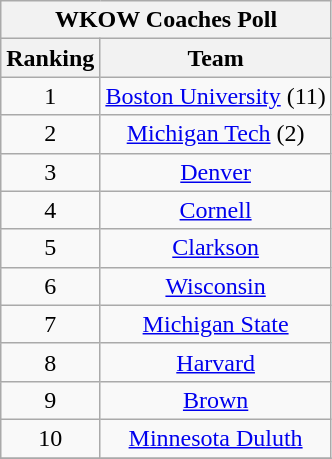<table class="wikitable" style="text-align:center;">
<tr>
<th colspan=2><strong>WKOW Coaches Poll</strong></th>
</tr>
<tr>
<th>Ranking</th>
<th>Team</th>
</tr>
<tr>
<td>1</td>
<td><a href='#'>Boston University</a> (11)</td>
</tr>
<tr>
<td>2</td>
<td><a href='#'>Michigan Tech</a> (2)</td>
</tr>
<tr>
<td>3</td>
<td><a href='#'>Denver</a></td>
</tr>
<tr>
<td>4</td>
<td><a href='#'>Cornell</a></td>
</tr>
<tr>
<td>5</td>
<td><a href='#'>Clarkson</a></td>
</tr>
<tr>
<td>6</td>
<td><a href='#'>Wisconsin</a></td>
</tr>
<tr>
<td>7</td>
<td><a href='#'>Michigan State</a></td>
</tr>
<tr>
<td>8</td>
<td><a href='#'>Harvard</a></td>
</tr>
<tr>
<td>9</td>
<td><a href='#'>Brown</a></td>
</tr>
<tr>
<td>10</td>
<td><a href='#'>Minnesota Duluth</a></td>
</tr>
<tr>
</tr>
</table>
